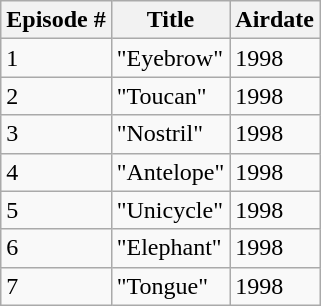<table class="wikitable">
<tr>
<th>Episode #</th>
<th>Title</th>
<th>Airdate</th>
</tr>
<tr>
<td>1</td>
<td>"Eyebrow"</td>
<td>1998</td>
</tr>
<tr>
<td>2</td>
<td>"Toucan"</td>
<td>1998</td>
</tr>
<tr>
<td>3</td>
<td>"Nostril"</td>
<td>1998</td>
</tr>
<tr>
<td>4</td>
<td>"Antelope"</td>
<td>1998</td>
</tr>
<tr>
<td>5</td>
<td>"Unicycle"</td>
<td>1998</td>
</tr>
<tr>
<td>6</td>
<td>"Elephant"</td>
<td>1998</td>
</tr>
<tr>
<td>7</td>
<td>"Tongue"</td>
<td>1998</td>
</tr>
</table>
